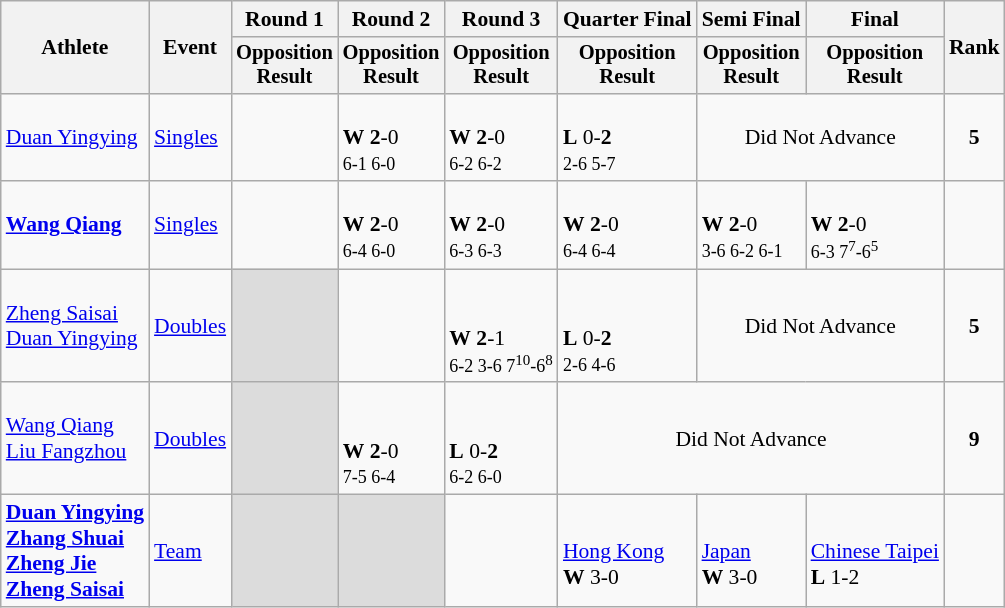<table class="wikitable" style="font-size:90%">
<tr>
<th rowspan=2>Athlete</th>
<th rowspan=2>Event</th>
<th>Round 1</th>
<th>Round 2</th>
<th>Round 3</th>
<th>Quarter Final</th>
<th>Semi Final</th>
<th>Final</th>
<th rowspan=2>Rank</th>
</tr>
<tr style="font-size:95%">
<th>Opposition<br>Result</th>
<th>Opposition<br>Result</th>
<th>Opposition<br>Result</th>
<th>Opposition<br>Result</th>
<th>Opposition<br>Result</th>
<th>Opposition<br>Result</th>
</tr>
<tr>
<td><a href='#'>Duan Yingying</a></td>
<td><a href='#'>Singles</a></td>
<td></td>
<td><br><strong>W</strong> <strong>2</strong>-0<br><small>6-1 6-0</small></td>
<td><br><strong>W</strong> <strong>2</strong>-0<br><small>6-2 6-2</small></td>
<td><br><strong>L</strong> 0-<strong>2</strong><br><small>2-6 5-7</small></td>
<td style="text-align:center;" colspan="2">Did Not Advance</td>
<td align=center><strong>5</strong></td>
</tr>
<tr>
<td><strong><a href='#'>Wang Qiang</a></strong></td>
<td><a href='#'>Singles</a></td>
<td></td>
<td><br><strong>W</strong> <strong>2</strong>-0<br><small>6-4 6-0</small></td>
<td><br><strong>W</strong> <strong>2</strong>-0<br><small>6-3 6-3</small></td>
<td><br><strong>W</strong> <strong>2</strong>-0<br><small>6-4 6-4</small></td>
<td><br><strong>W</strong> <strong>2</strong>-0<br><small>3-6 6-2 6-1</small></td>
<td><br><strong>W</strong> <strong>2</strong>-0<br><small>6-3 7<sup>7</sup>-6<sup>5</sup></small></td>
<td align=center></td>
</tr>
<tr>
<td><a href='#'>Zheng Saisai</a><br><a href='#'>Duan Yingying</a></td>
<td><a href='#'>Doubles</a></td>
<td style="background:#dcdcdc;"></td>
<td></td>
<td><br><br> <strong>W</strong> <strong>2</strong>-1 <br><small>6-2 3-6 7<sup>10</sup>-6<sup>8</sup></small></td>
<td><br><br> <strong>L</strong> 0-<strong>2</strong><br><small>2-6 4-6</small></td>
<td style="text-align:center;" colspan="2">Did Not Advance</td>
<td align=center><strong>5</strong></td>
</tr>
<tr>
<td><a href='#'>Wang Qiang</a><br><a href='#'>Liu Fangzhou</a></td>
<td><a href='#'>Doubles</a></td>
<td style="background:#dcdcdc;"></td>
<td><br><br> <strong>W</strong> <strong>2</strong>-0<br><small>7-5 6-4</small></td>
<td><br><br> <strong>L</strong> 0-<strong>2</strong><br><small>6-2 6-0</small></td>
<td style="text-align:center;" colspan="3">Did Not Advance</td>
<td align=center><strong>9</strong></td>
</tr>
<tr>
<td><strong><a href='#'>Duan Yingying</a><br><a href='#'>Zhang Shuai</a><br><a href='#'>Zheng Jie</a><br><a href='#'>Zheng Saisai</a></strong></td>
<td><a href='#'>Team</a></td>
<td style="background:#dcdcdc;"></td>
<td style="background:#dcdcdc;"></td>
<td></td>
<td><br><a href='#'>Hong Kong</a><br><strong>W</strong> 3-0</td>
<td><br><a href='#'>Japan</a><br><strong>W</strong> 3-0</td>
<td><br><a href='#'>Chinese Taipei</a><br><strong>L</strong> 1-2</td>
<td align=center></td>
</tr>
</table>
